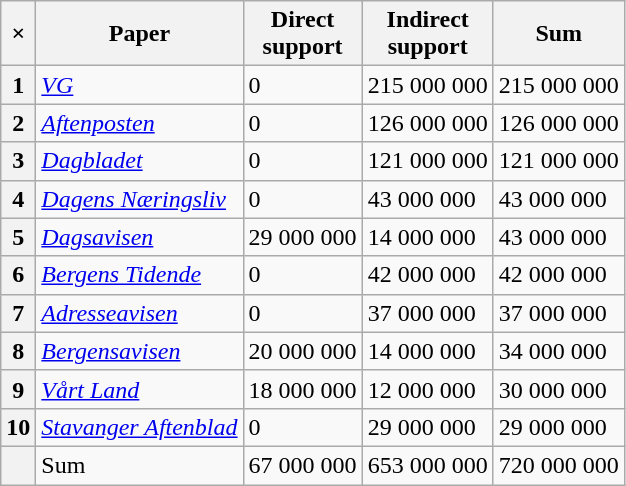<table class=wikitable>
<tr>
<th>×</th>
<th>Paper</th>
<th>Direct <br>support</th>
<th>Indirect <br>support</th>
<th>Sum</th>
</tr>
<tr>
<th>1</th>
<td><em><a href='#'>VG</a></em></td>
<td>0</td>
<td>215 000 000</td>
<td>215 000 000</td>
</tr>
<tr>
<th>2</th>
<td><em><a href='#'>Aftenposten</a></em></td>
<td>0</td>
<td>126 000 000</td>
<td>126 000 000</td>
</tr>
<tr>
<th>3</th>
<td><em><a href='#'>Dagbladet</a></em></td>
<td>0</td>
<td>121 000 000</td>
<td>121 000 000</td>
</tr>
<tr>
<th>4</th>
<td><em><a href='#'>Dagens Næringsliv</a></em></td>
<td>0</td>
<td>43 000 000</td>
<td>43 000 000</td>
</tr>
<tr>
<th>5</th>
<td><em><a href='#'>Dagsavisen</a></em></td>
<td>29 000 000</td>
<td>14 000 000</td>
<td>43 000 000</td>
</tr>
<tr>
<th>6</th>
<td><em><a href='#'>Bergens Tidende</a></em></td>
<td>0</td>
<td>42 000 000</td>
<td>42 000 000</td>
</tr>
<tr>
<th>7</th>
<td><em><a href='#'>Adresseavisen</a></em></td>
<td>0</td>
<td>37 000 000</td>
<td>37 000 000</td>
</tr>
<tr>
<th>8</th>
<td><em><a href='#'>Bergensavisen</a></em></td>
<td>20 000 000</td>
<td>14 000 000</td>
<td>34 000 000</td>
</tr>
<tr>
<th>9</th>
<td><em><a href='#'>Vårt Land</a></em></td>
<td>18 000 000</td>
<td>12 000 000</td>
<td>30 000 000</td>
</tr>
<tr>
<th>10</th>
<td><em><a href='#'>Stavanger Aftenblad</a></em></td>
<td>0</td>
<td>29 000 000</td>
<td>29 000 000</td>
</tr>
<tr>
<th></th>
<td>Sum</td>
<td>67 000 000</td>
<td>653 000 000</td>
<td>720 000 000</td>
</tr>
</table>
